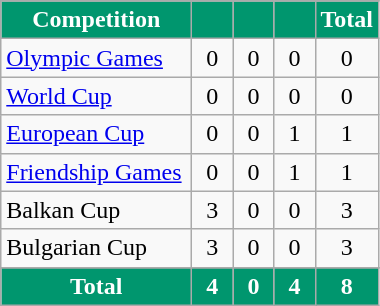<table class="wikitable" style="text-align:center;">
<tr>
</tr>
<tr style="color:white;">
<th style="width:120px; background:#00966E; color:white;">Competition</th>
<th style="width:20px; background:#00966E; color:white;"></th>
<th style="width:20px; background:#00966E; color:white;"></th>
<th style="width:20px; background:#00966E; color:white;"></th>
<th style="width:20px; background:#00966E; color:white;">Total</th>
</tr>
<tr>
<td align=left><a href='#'>Olympic Games</a></td>
<td>0</td>
<td>0</td>
<td>0</td>
<td>0</td>
</tr>
<tr>
<td align=left><a href='#'>World Cup</a></td>
<td>0</td>
<td>0</td>
<td>0</td>
<td>0</td>
</tr>
<tr>
<td align=left><a href='#'>European Cup</a></td>
<td>0</td>
<td>0</td>
<td>1</td>
<td>1</td>
</tr>
<tr>
<td align=left><a href='#'>Friendship Games</a></td>
<td>0</td>
<td>0</td>
<td>1</td>
<td>1</td>
</tr>
<tr>
<td align=left>Balkan Cup</td>
<td>3</td>
<td>0</td>
<td>0</td>
<td>3</td>
</tr>
<tr>
<td align=left>Bulgarian Cup</td>
<td>3</td>
<td>0</td>
<td>0</td>
<td>3</td>
</tr>
<tr>
</tr>
<tr style="color:white;">
<th style="background:#00966E; color:white;">Total</th>
<th style="background:#00966E; color:white;">4</th>
<th style="background:#00966E; color:white;">0</th>
<th style="background:#00966E; color:white;">4</th>
<th style="background:#00966E; color:white;">8</th>
</tr>
</table>
